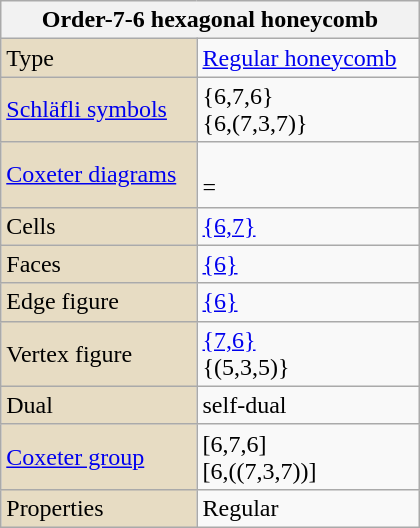<table class="wikitable" align="right" style="margin-left:10px" width=280>
<tr>
<th bgcolor=#e7dcc3 colspan=2>Order-7-6 hexagonal honeycomb</th>
</tr>
<tr>
<td bgcolor=#e7dcc3>Type</td>
<td><a href='#'>Regular honeycomb</a></td>
</tr>
<tr>
<td bgcolor=#e7dcc3><a href='#'>Schläfli symbols</a></td>
<td>{6,7,6}<br>{6,(7,3,7)}</td>
</tr>
<tr>
<td bgcolor=#e7dcc3><a href='#'>Coxeter diagrams</a></td>
<td><br> = </td>
</tr>
<tr>
<td bgcolor=#e7dcc3>Cells</td>
<td><a href='#'>{6,7}</a> </td>
</tr>
<tr>
<td bgcolor=#e7dcc3>Faces</td>
<td><a href='#'>{6}</a></td>
</tr>
<tr>
<td bgcolor=#e7dcc3>Edge figure</td>
<td><a href='#'>{6}</a></td>
</tr>
<tr>
<td bgcolor=#e7dcc3>Vertex figure</td>
<td><a href='#'>{7,6}</a> <br>{(5,3,5)} </td>
</tr>
<tr>
<td bgcolor=#e7dcc3>Dual</td>
<td>self-dual</td>
</tr>
<tr>
<td bgcolor=#e7dcc3><a href='#'>Coxeter group</a></td>
<td>[6,7,6]<br>[6,((7,3,7))]</td>
</tr>
<tr>
<td bgcolor=#e7dcc3>Properties</td>
<td>Regular</td>
</tr>
</table>
